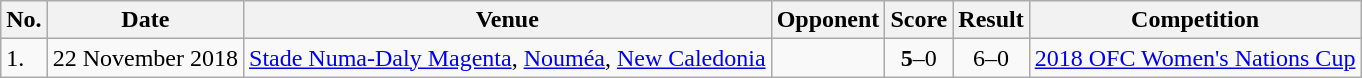<table class="wikitable">
<tr>
<th>No.</th>
<th>Date</th>
<th>Venue</th>
<th>Opponent</th>
<th>Score</th>
<th>Result</th>
<th>Competition</th>
</tr>
<tr>
<td>1.</td>
<td>22 November 2018</td>
<td><a href='#'>Stade Numa-Daly Magenta</a>, <a href='#'>Nouméa</a>, <a href='#'>New Caledonia</a></td>
<td></td>
<td align=center><strong>5</strong>–0</td>
<td align=center>6–0</td>
<td><a href='#'>2018 OFC Women's Nations Cup</a></td>
</tr>
</table>
